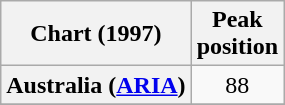<table class="wikitable sortable plainrowheaders">
<tr>
<th>Chart (1997)</th>
<th>Peak<br>position</th>
</tr>
<tr>
<th scope="row">Australia (<a href='#'>ARIA</a>)</th>
<td align="center">88</td>
</tr>
<tr>
</tr>
</table>
